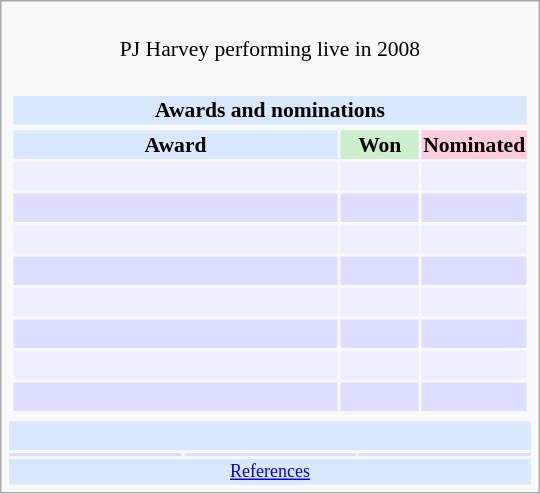<table class="infobox" style="width:25em; text-align:left; font-size:90%; vertical-align:middle;">
<tr>
<td colspan="3" style="text-align:center;"><br>PJ Harvey performing live in 2008</td>
</tr>
<tr>
<td colspan=3><br><table class="collapsible collapsed" width="100%">
<tr>
<th colspan="3" style="background-color:#D9E8FF; text-align:center;">Awards and nominations</th>
</tr>
<tr>
</tr>
<tr bgcolor=#D9E8FF>
<td style="text-align:center;"><strong>Award</strong></td>
<td style="text-align:center; background:#cceecc; text-size:0.9em" width="50"><strong>Won</strong></td>
<td style="text-align:center; background:#ffccdd; text-size:0.9em" width="50"><strong>Nominated</strong></td>
</tr>
<tr bgcolor=#eeeeff>
<td style="text-align:center;"><br></td>
<td></td>
<td></td>
</tr>
<tr bgcolor=#ddddff>
<td style="text-align:center;"><br></td>
<td></td>
<td></td>
</tr>
<tr bgcolor=#eeeeff>
<td style="text-align:center;"><br></td>
<td></td>
<td></td>
</tr>
<tr bgcolor=#ddddff>
<td style="text-align:center;"><br></td>
<td></td>
<td></td>
</tr>
<tr bgcolor=#eeeeff>
<td style="text-align:center;"><br></td>
<td></td>
<td></td>
</tr>
<tr bgcolor=#ddddff>
<td style="text-align:center;"><br></td>
<td></td>
<td></td>
</tr>
<tr bgcolor=#eeeeff>
<td style="text-align:center;"><br></td>
<td></td>
<td></td>
</tr>
<tr bgcolor=#ddddff>
<td style="text-align:center;"><br></td>
<td></td>
<td></td>
</tr>
<tr bgcolor=#d9e8ff>
</tr>
</table>
</td>
</tr>
<tr bgcolor=#d9e8ff>
<td style="text-align:center;" colspan="3"><br></td>
</tr>
<tr bgcolor=#ddddff>
<td></td>
<td></td>
<td></td>
</tr>
<tr bgcolor=#d9e8ff>
<td colspan="3" style="font-size:smaller; text-align:center;"><a href='#'>References</a></td>
</tr>
</table>
